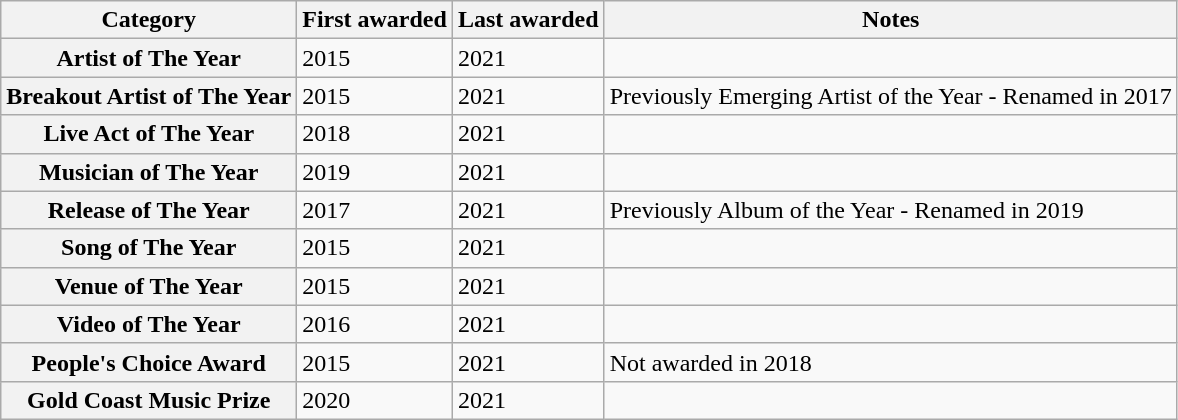<table class="wikitable plainrowheaders">
<tr>
<th scope="col">Category</th>
<th>First awarded</th>
<th scope="col">Last awarded</th>
<th scope="col">Notes</th>
</tr>
<tr>
<th scope="row">Artist of The Year</th>
<td>2015</td>
<td>2021</td>
<td></td>
</tr>
<tr>
<th scope="row">Breakout Artist of The Year</th>
<td>2015</td>
<td>2021</td>
<td>Previously Emerging Artist of the Year - Renamed in 2017</td>
</tr>
<tr>
<th scope="row">Live Act of The Year</th>
<td>2018</td>
<td>2021</td>
<td></td>
</tr>
<tr>
<th scope="row">Musician of The Year</th>
<td>2019</td>
<td>2021</td>
<td></td>
</tr>
<tr>
<th scope="row">Release of The Year</th>
<td>2017</td>
<td>2021</td>
<td>Previously Album of the Year - Renamed in 2019</td>
</tr>
<tr>
<th scope="row">Song of The Year</th>
<td>2015</td>
<td>2021</td>
<td></td>
</tr>
<tr>
<th scope="row">Venue of The Year</th>
<td>2015</td>
<td>2021</td>
<td></td>
</tr>
<tr>
<th scope="row">Video of The Year</th>
<td>2016</td>
<td>2021</td>
<td></td>
</tr>
<tr>
<th scope="row">People's Choice Award</th>
<td>2015</td>
<td>2021</td>
<td>Not awarded in 2018</td>
</tr>
<tr>
<th scope="row">Gold Coast Music Prize</th>
<td>2020</td>
<td>2021</td>
<td></td>
</tr>
</table>
